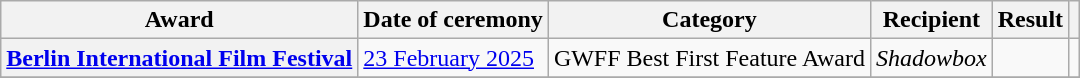<table class="wikitable sortable plainrowheaders">
<tr>
<th>Award</th>
<th>Date of ceremony</th>
<th>Category</th>
<th>Recipient</th>
<th>Result</th>
<th></th>
</tr>
<tr>
<th scope="row" rowspan="1"><a href='#'>Berlin International Film Festival</a></th>
<td rowspan="1"><a href='#'>23 February 2025</a></td>
<td>GWFF Best First Feature Award</td>
<td><em>Shadowbox</em></td>
<td></td>
<td align="center"></td>
</tr>
<tr>
</tr>
</table>
